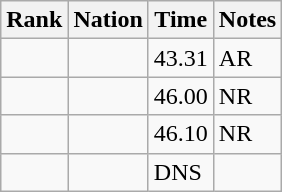<table class="wikitable sortable">
<tr>
<th>Rank</th>
<th>Nation</th>
<th>Time</th>
<th>Notes</th>
</tr>
<tr>
<td></td>
<td></td>
<td>43.31</td>
<td>AR</td>
</tr>
<tr>
<td></td>
<td></td>
<td>46.00</td>
<td>NR</td>
</tr>
<tr>
<td></td>
<td></td>
<td>46.10</td>
<td>NR</td>
</tr>
<tr>
<td></td>
<td></td>
<td>DNS</td>
<td></td>
</tr>
</table>
